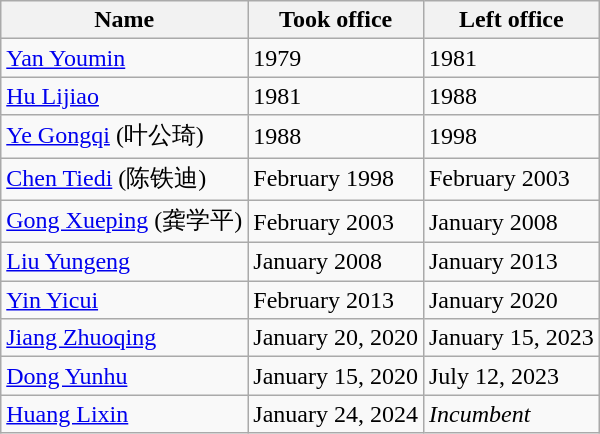<table class="wikitable">
<tr>
<th>Name</th>
<th><strong>Took office</strong></th>
<th>Left office</th>
</tr>
<tr>
<td><a href='#'>Yan Youmin</a></td>
<td>1979</td>
<td>1981</td>
</tr>
<tr>
<td><a href='#'>Hu Lijiao</a></td>
<td>1981</td>
<td>1988</td>
</tr>
<tr>
<td><a href='#'>Ye Gongqi</a> (叶公琦)</td>
<td>1988</td>
<td>1998</td>
</tr>
<tr>
<td><a href='#'>Chen Tiedi</a> (陈铁迪)</td>
<td>February 1998</td>
<td>February 2003</td>
</tr>
<tr>
<td><a href='#'>Gong Xueping</a> (龚学平)</td>
<td>February 2003</td>
<td>January 2008</td>
</tr>
<tr>
<td><a href='#'>Liu Yungeng</a></td>
<td>January 2008</td>
<td>January 2013</td>
</tr>
<tr>
<td><a href='#'>Yin Yicui</a></td>
<td>February 2013</td>
<td>January 2020</td>
</tr>
<tr>
<td><a href='#'>Jiang Zhuoqing</a></td>
<td>January 20, 2020</td>
<td>January 15, 2023</td>
</tr>
<tr>
<td><a href='#'>Dong Yunhu</a></td>
<td>January 15, 2020</td>
<td>July 12, 2023</td>
</tr>
<tr>
<td><a href='#'>Huang Lixin</a></td>
<td>January 24, 2024</td>
<td><em>Incumbent</em></td>
</tr>
</table>
